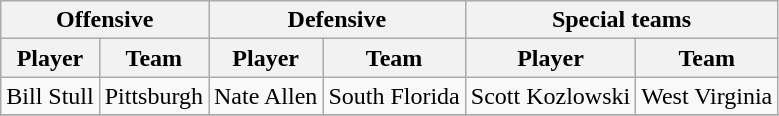<table class="wikitable" border="1">
<tr>
<th colspan="2">Offensive</th>
<th colspan="2">Defensive</th>
<th colspan="2">Special teams</th>
</tr>
<tr>
<th>Player</th>
<th>Team</th>
<th>Player</th>
<th>Team</th>
<th>Player</th>
<th>Team</th>
</tr>
<tr>
<td>Bill Stull</td>
<td>Pittsburgh</td>
<td>Nate Allen</td>
<td>South Florida</td>
<td>Scott Kozlowski</td>
<td>West Virginia</td>
</tr>
<tr>
</tr>
</table>
